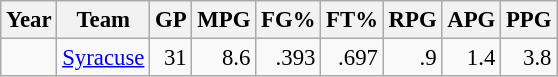<table class="wikitable sortable" style="font-size:95%; text-align:right;">
<tr>
<th>Year</th>
<th>Team</th>
<th>GP</th>
<th>MPG</th>
<th>FG%</th>
<th>FT%</th>
<th>RPG</th>
<th>APG</th>
<th>PPG</th>
</tr>
<tr>
<td style="text-align:left;"></td>
<td style="text-align:left;"><a href='#'>Syracuse</a></td>
<td>31</td>
<td>8.6</td>
<td>.393</td>
<td>.697</td>
<td>.9</td>
<td>1.4</td>
<td>3.8</td>
</tr>
</table>
